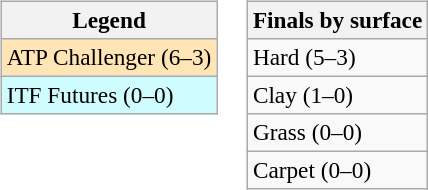<table>
<tr valign=top>
<td><br><table class=wikitable style=font-size:97%>
<tr>
<th>Legend</th>
</tr>
<tr bgcolor=moccasin>
<td>ATP Challenger (6–3)</td>
</tr>
<tr bgcolor=cffcff>
<td>ITF Futures (0–0)</td>
</tr>
</table>
</td>
<td><br><table class=wikitable style=font-size:97%>
<tr>
<th>Finals by surface</th>
</tr>
<tr>
<td>Hard (5–3)</td>
</tr>
<tr>
<td>Clay (1–0)</td>
</tr>
<tr>
<td>Grass (0–0)</td>
</tr>
<tr>
<td>Carpet (0–0)</td>
</tr>
</table>
</td>
</tr>
</table>
